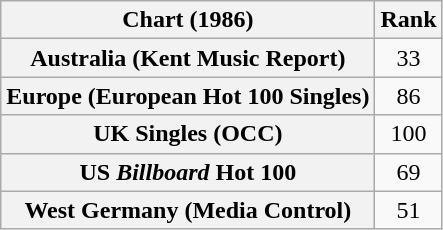<table class="wikitable sortable plainrowheaders">
<tr>
<th scope="col">Chart (1986)</th>
<th scope="col">Rank</th>
</tr>
<tr>
<th scope="row">Australia (Kent Music Report)</th>
<td style="text-align:center;">33</td>
</tr>
<tr>
<th scope="row">Europe (European Hot 100 Singles)</th>
<td style="text-align:center;">86</td>
</tr>
<tr>
<th scope="row">UK Singles (OCC)</th>
<td style="text-align:center;">100</td>
</tr>
<tr>
<th scope="row">US <em>Billboard</em> Hot 100</th>
<td style="text-align:center;">69</td>
</tr>
<tr>
<th scope="row">West Germany (Media Control)</th>
<td style="text-align:center;">51</td>
</tr>
</table>
